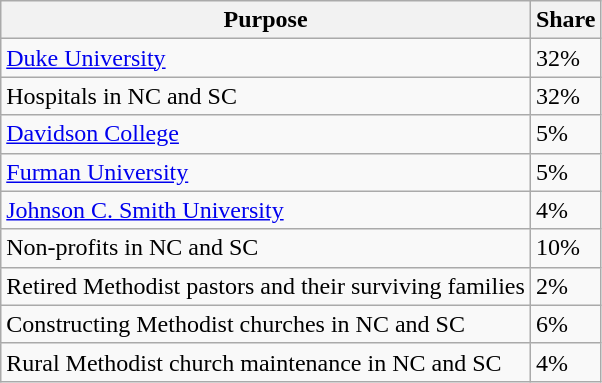<table class="wikitable">
<tr>
<th>Purpose</th>
<th>Share</th>
</tr>
<tr>
<td><a href='#'>Duke University</a></td>
<td>32%</td>
</tr>
<tr>
<td>Hospitals in NC and SC</td>
<td>32%</td>
</tr>
<tr>
<td><a href='#'>Davidson College</a></td>
<td>5%</td>
</tr>
<tr>
<td><a href='#'>Furman University</a></td>
<td>5%</td>
</tr>
<tr>
<td><a href='#'>Johnson C. Smith University</a></td>
<td>4%</td>
</tr>
<tr>
<td>Non-profits in NC and SC</td>
<td>10%</td>
</tr>
<tr>
<td>Retired Methodist pastors and their surviving families</td>
<td>2%</td>
</tr>
<tr>
<td>Constructing Methodist churches in NC and SC</td>
<td>6%</td>
</tr>
<tr>
<td>Rural Methodist church maintenance in NC and SC</td>
<td>4%</td>
</tr>
</table>
